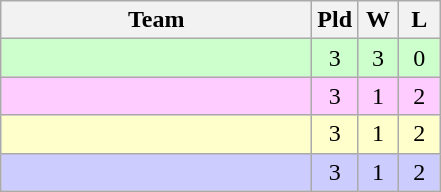<table class="wikitable" style="text-align:center">
<tr>
<th width="200">Team</th>
<th width="20">Pld</th>
<th width="20">W</th>
<th width="20">L</th>
</tr>
<tr style="background:#cfc">
<td align=left></td>
<td>3</td>
<td>3</td>
<td>0</td>
</tr>
<tr style="background:#ffccff">
<td align=left></td>
<td>3</td>
<td>1</td>
<td>2</td>
</tr>
<tr style="background:#ffc">
<td align=left></td>
<td>3</td>
<td>1</td>
<td>2</td>
</tr>
<tr bgcolor=ccccff>
<td align=left></td>
<td>3</td>
<td>1</td>
<td>2</td>
</tr>
</table>
